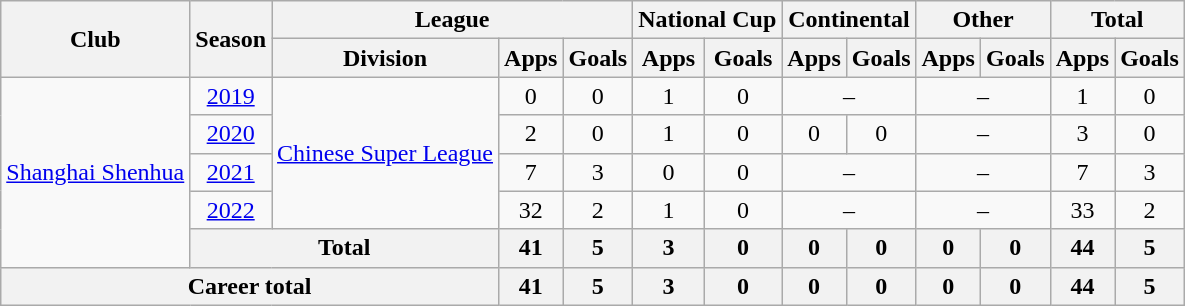<table class="wikitable" style="text-align: center">
<tr>
<th rowspan="2">Club</th>
<th rowspan="2">Season</th>
<th colspan="3">League</th>
<th colspan="2">National Cup</th>
<th colspan="2">Continental</th>
<th colspan="2">Other</th>
<th colspan="2">Total</th>
</tr>
<tr>
<th>Division</th>
<th>Apps</th>
<th>Goals</th>
<th>Apps</th>
<th>Goals</th>
<th>Apps</th>
<th>Goals</th>
<th>Apps</th>
<th>Goals</th>
<th>Apps</th>
<th>Goals</th>
</tr>
<tr>
<td rowspan=5><a href='#'>Shanghai Shenhua</a></td>
<td><a href='#'>2019</a></td>
<td rowspan=4><a href='#'>Chinese Super League</a></td>
<td>0</td>
<td>0</td>
<td>1</td>
<td>0</td>
<td colspan="2">–</td>
<td colspan="2">–</td>
<td>1</td>
<td>0</td>
</tr>
<tr>
<td><a href='#'>2020</a></td>
<td>2</td>
<td>0</td>
<td>1</td>
<td>0</td>
<td>0</td>
<td>0</td>
<td colspan="2">–</td>
<td>3</td>
<td>0</td>
</tr>
<tr>
<td><a href='#'>2021</a></td>
<td>7</td>
<td>3</td>
<td>0</td>
<td>0</td>
<td colspan="2">–</td>
<td colspan="2">–</td>
<td>7</td>
<td>3</td>
</tr>
<tr>
<td><a href='#'>2022</a></td>
<td>32</td>
<td>2</td>
<td>1</td>
<td>0</td>
<td colspan="2">–</td>
<td colspan="2">–</td>
<td>33</td>
<td>2</td>
</tr>
<tr>
<th colspan=2>Total</th>
<th>41</th>
<th>5</th>
<th>3</th>
<th>0</th>
<th>0</th>
<th>0</th>
<th>0</th>
<th>0</th>
<th>44</th>
<th>5</th>
</tr>
<tr>
<th colspan=3>Career total</th>
<th>41</th>
<th>5</th>
<th>3</th>
<th>0</th>
<th>0</th>
<th>0</th>
<th>0</th>
<th>0</th>
<th>44</th>
<th>5</th>
</tr>
</table>
